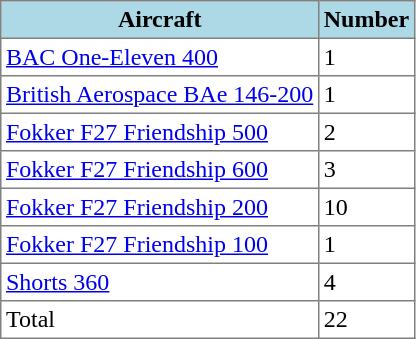<table class="toccolours" border="1" cellpadding="3" style="border-collapse:collapse">
<tr bgcolor=lightblue>
<th>Aircraft</th>
<th>Number</th>
</tr>
<tr>
<td><a href='#'>BAC One-Eleven 400</a></td>
<td>1</td>
</tr>
<tr>
<td><a href='#'>British Aerospace BAe 146-200</a></td>
<td>1</td>
</tr>
<tr>
<td><a href='#'>Fokker F27 Friendship 500</a></td>
<td>2</td>
</tr>
<tr>
<td><a href='#'>Fokker F27 Friendship 600</a></td>
<td>3</td>
</tr>
<tr>
<td><a href='#'>Fokker F27 Friendship 200</a></td>
<td>10</td>
</tr>
<tr>
<td><a href='#'>Fokker F27 Friendship 100</a></td>
<td>1</td>
</tr>
<tr>
<td><a href='#'>Shorts 360</a></td>
<td>4</td>
</tr>
<tr>
<td>Total</td>
<td>22</td>
</tr>
</table>
